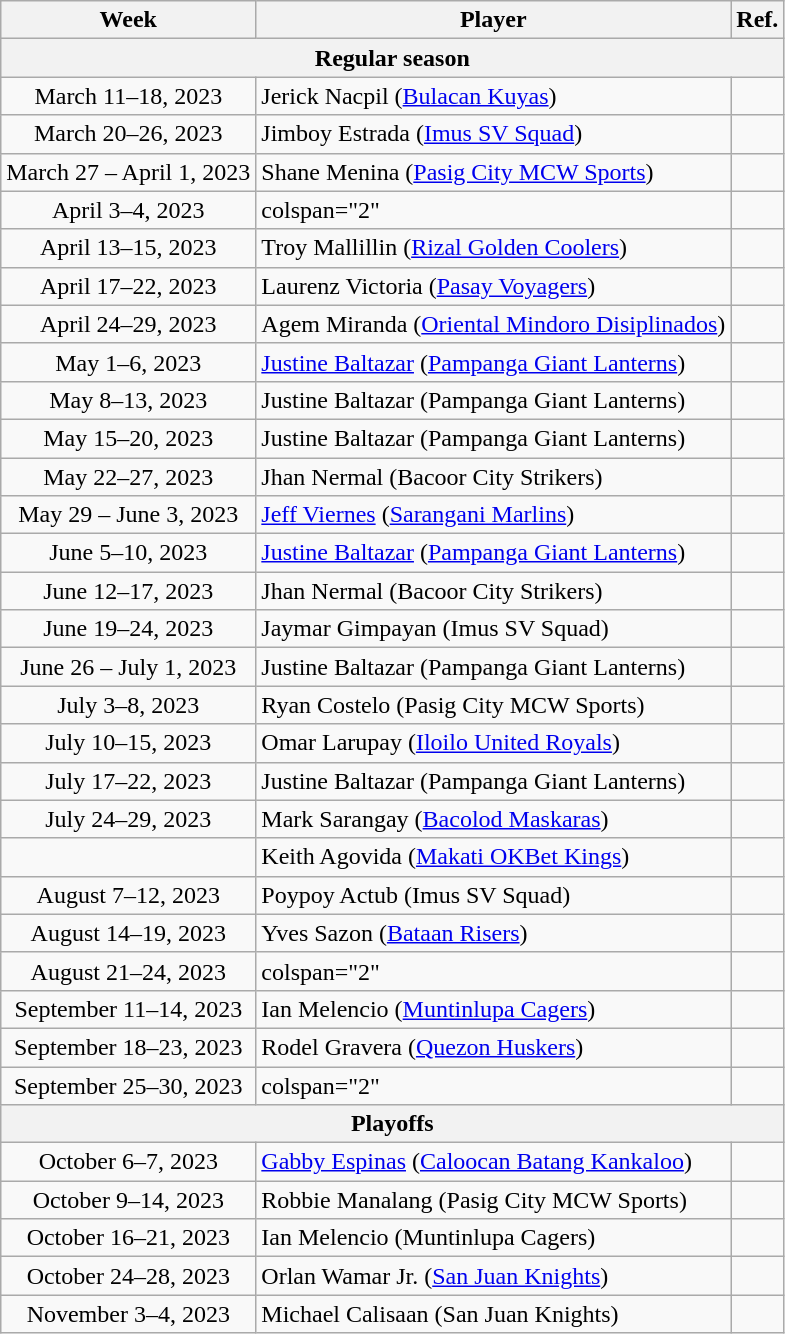<table class="wikitable">
<tr>
<th>Week</th>
<th>Player</th>
<th>Ref.</th>
</tr>
<tr>
<th colspan="3">Regular season</th>
</tr>
<tr>
<td align=center>March 11–18, 2023</td>
<td>Jerick Nacpil (<a href='#'>Bulacan Kuyas</a>)</td>
<td></td>
</tr>
<tr>
<td align=center>March 20–26, 2023</td>
<td>Jimboy Estrada (<a href='#'>Imus SV Squad</a>)</td>
<td></td>
</tr>
<tr>
<td align=center>March 27 – April 1, 2023</td>
<td>Shane Menina (<a href='#'>Pasig City MCW Sports</a>)</td>
<td></td>
</tr>
<tr>
<td align=center>April 3–4, 2023</td>
<td>colspan="2" </td>
</tr>
<tr>
<td align=center>April 13–15, 2023</td>
<td>Troy Mallillin (<a href='#'>Rizal Golden Coolers</a>)</td>
<td></td>
</tr>
<tr>
<td align=center>April 17–22, 2023</td>
<td>Laurenz Victoria (<a href='#'>Pasay Voyagers</a>)</td>
<td></td>
</tr>
<tr>
<td align=center>April 24–29, 2023</td>
<td>Agem Miranda (<a href='#'>Oriental Mindoro Disiplinados</a>)</td>
<td></td>
</tr>
<tr>
<td align=center>May 1–6, 2023</td>
<td><a href='#'>Justine Baltazar</a> (<a href='#'>Pampanga Giant Lanterns</a>) </td>
<td></td>
</tr>
<tr>
<td align=center>May 8–13, 2023</td>
<td>Justine Baltazar (Pampanga Giant Lanterns) </td>
<td></td>
</tr>
<tr>
<td align=center>May 15–20, 2023</td>
<td>Justine Baltazar (Pampanga Giant Lanterns) </td>
<td></td>
</tr>
<tr>
<td align=center>May 22–27, 2023</td>
<td>Jhan Nermal (Bacoor City Strikers) </td>
<td></td>
</tr>
<tr>
<td align=center>May 29 – June 3, 2023</td>
<td><a href='#'>Jeff Viernes</a> (<a href='#'>Sarangani Marlins</a>)</td>
<td></td>
</tr>
<tr>
<td align=center>June 5–10, 2023</td>
<td><a href='#'>Justine Baltazar</a> (<a href='#'>Pampanga Giant Lanterns</a>) </td>
<td></td>
</tr>
<tr>
<td align=center>June 12–17, 2023</td>
<td>Jhan Nermal (Bacoor City Strikers) </td>
<td></td>
</tr>
<tr>
<td align=center>June 19–24, 2023</td>
<td>Jaymar Gimpayan (Imus SV Squad)</td>
<td></td>
</tr>
<tr>
<td align=center>June 26 – July 1, 2023</td>
<td>Justine Baltazar (Pampanga Giant Lanterns) </td>
<td></td>
</tr>
<tr>
<td align=center>July 3–8, 2023</td>
<td>Ryan Costelo (Pasig City MCW Sports)</td>
<td></td>
</tr>
<tr>
<td align=center>July 10–15, 2023</td>
<td>Omar Larupay (<a href='#'>Iloilo United Royals</a>)</td>
<td></td>
</tr>
<tr>
<td align=center>July 17–22, 2023</td>
<td>Justine Baltazar (Pampanga Giant Lanterns) </td>
<td></td>
</tr>
<tr>
<td align=center>July 24–29, 2023</td>
<td>Mark Sarangay (<a href='#'>Bacolod Maskaras</a>)</td>
<td></td>
</tr>
<tr>
<td align=center></td>
<td>Keith Agovida (<a href='#'>Makati OKBet Kings</a>)</td>
<td></td>
</tr>
<tr>
<td align=center>August 7–12, 2023</td>
<td>Poypoy Actub (Imus SV Squad)</td>
<td></td>
</tr>
<tr>
<td align=center>August 14–19, 2023</td>
<td>Yves Sazon (<a href='#'>Bataan Risers</a>)</td>
<td></td>
</tr>
<tr>
<td align=center>August 21–24, 2023</td>
<td>colspan="2" </td>
</tr>
<tr>
<td align=center>September 11–14, 2023</td>
<td>Ian Melencio (<a href='#'>Muntinlupa Cagers</a>)</td>
<td></td>
</tr>
<tr>
<td align=center>September 18–23, 2023</td>
<td>Rodel Gravera (<a href='#'>Quezon Huskers</a>)</td>
<td></td>
</tr>
<tr>
<td align=center>September 25–30, 2023</td>
<td>colspan="2" </td>
</tr>
<tr>
<th colspan="3">Playoffs</th>
</tr>
<tr>
<td align=center>October 6–7, 2023</td>
<td><a href='#'>Gabby Espinas</a> (<a href='#'>Caloocan Batang Kankaloo</a>)</td>
<td></td>
</tr>
<tr>
<td align=center>October 9–14, 2023</td>
<td>Robbie Manalang (Pasig City MCW Sports)</td>
<td></td>
</tr>
<tr>
<td align=center>October 16–21, 2023</td>
<td>Ian Melencio (Muntinlupa Cagers)</td>
<td></td>
</tr>
<tr>
<td align=center>October 24–28, 2023</td>
<td>Orlan Wamar Jr. (<a href='#'>San Juan Knights</a>)</td>
<td></td>
</tr>
<tr>
<td align=center>November 3–4, 2023</td>
<td>Michael Calisaan (San Juan Knights)</td>
<td></td>
</tr>
</table>
